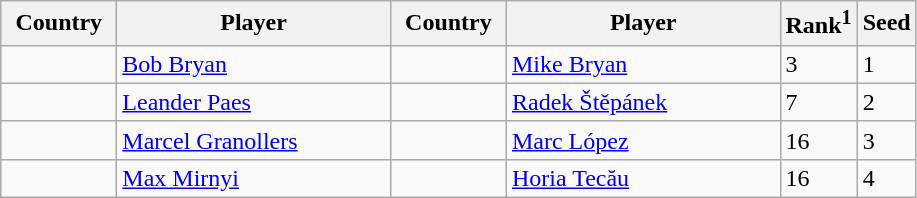<table class="sortable wikitable">
<tr>
<th width="70">Country</th>
<th width="175">Player</th>
<th width="70">Country</th>
<th width="175">Player</th>
<th>Rank<sup>1</sup></th>
<th>Seed</th>
</tr>
<tr>
<td></td>
<td><a href='#'>Bob Bryan</a></td>
<td></td>
<td><a href='#'>Mike Bryan</a></td>
<td>3</td>
<td>1</td>
</tr>
<tr>
<td></td>
<td><a href='#'>Leander Paes</a></td>
<td></td>
<td><a href='#'>Radek Štěpánek</a></td>
<td>7</td>
<td>2</td>
</tr>
<tr>
<td></td>
<td><a href='#'>Marcel Granollers</a></td>
<td></td>
<td><a href='#'>Marc López</a></td>
<td>16</td>
<td>3</td>
</tr>
<tr>
<td></td>
<td><a href='#'>Max Mirnyi</a></td>
<td></td>
<td><a href='#'>Horia Tecău</a></td>
<td>16</td>
<td>4</td>
</tr>
</table>
